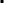<table style="margin:auto" border="0">
<tr>
<td></td>
</tr>
<tr>
<td style="border-top:2px solid black;"></td>
</tr>
<tr>
<td></td>
</tr>
</table>
